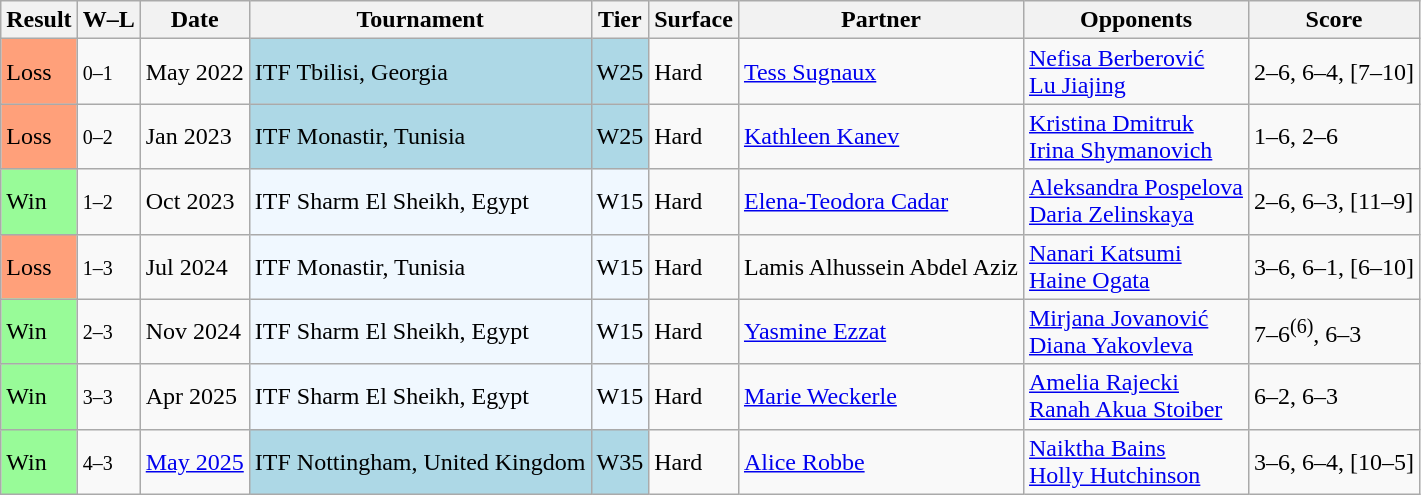<table class="sortable wikitable">
<tr>
<th>Result</th>
<th class="unsortable">W–L</th>
<th>Date</th>
<th>Tournament</th>
<th>Tier</th>
<th>Surface</th>
<th>Partner</th>
<th>Opponents</th>
<th class=unsortable>Score</th>
</tr>
<tr>
<td bgcolor="FFA07A">Loss</td>
<td><small>0–1</small></td>
<td>May 2022</td>
<td style="background:lightblue;">ITF Tbilisi, Georgia</td>
<td style="background:lightblue;">W25</td>
<td>Hard</td>
<td> <a href='#'>Tess Sugnaux</a></td>
<td> <a href='#'>Nefisa Berberović</a> <br>  <a href='#'>Lu Jiajing</a></td>
<td>2–6, 6–4, [7–10]</td>
</tr>
<tr>
<td bgcolor="FFA07A">Loss</td>
<td><small>0–2</small></td>
<td>Jan 2023</td>
<td style="background:lightblue;">ITF Monastir, Tunisia</td>
<td style="background:lightblue;">W25</td>
<td>Hard</td>
<td> <a href='#'>Kathleen Kanev</a></td>
<td> <a href='#'>Kristina Dmitruk</a> <br>  <a href='#'>Irina Shymanovich</a></td>
<td>1–6, 2–6</td>
</tr>
<tr>
<td style="background:#98fb98;">Win</td>
<td><small>1–2</small></td>
<td>Oct 2023</td>
<td style="background:#f0f8ff;">ITF Sharm El Sheikh, Egypt</td>
<td style="background:#f0f8ff;">W15</td>
<td>Hard</td>
<td> <a href='#'>Elena-Teodora Cadar</a></td>
<td> <a href='#'>Aleksandra Pospelova</a> <br>  <a href='#'>Daria Zelinskaya</a></td>
<td>2–6, 6–3, [11–9]</td>
</tr>
<tr>
<td bgcolor="FFA07A">Loss</td>
<td><small>1–3</small></td>
<td>Jul 2024</td>
<td style="background:#f0f8ff;">ITF Monastir, Tunisia</td>
<td style="background:#f0f8ff;">W15</td>
<td>Hard</td>
<td> Lamis Alhussein Abdel Aziz</td>
<td> <a href='#'>Nanari Katsumi</a> <br>  <a href='#'>Haine Ogata</a></td>
<td>3–6, 6–1, [6–10]</td>
</tr>
<tr>
<td style="background:#98fb98;">Win</td>
<td><small>2–3</small></td>
<td>Nov 2024</td>
<td style="background:#f0f8ff;">ITF Sharm El Sheikh, Egypt</td>
<td style="background:#f0f8ff;">W15</td>
<td>Hard</td>
<td> <a href='#'>Yasmine Ezzat</a></td>
<td> <a href='#'>Mirjana Jovanović</a> <br>  <a href='#'>Diana Yakovleva</a></td>
<td>7–6<sup>(6)</sup>, 6–3</td>
</tr>
<tr>
<td style="background:#98fb98;">Win</td>
<td><small>3–3</small></td>
<td>Apr 2025</td>
<td style="background:#f0f8ff;">ITF Sharm El Sheikh, Egypt</td>
<td style="background:#f0f8ff;">W15</td>
<td>Hard</td>
<td> <a href='#'>Marie Weckerle</a></td>
<td> <a href='#'>Amelia Rajecki</a> <br>  <a href='#'>Ranah Akua Stoiber</a></td>
<td>6–2, 6–3</td>
</tr>
<tr>
<td style="background:#98fb98;">Win</td>
<td><small>4–3</small></td>
<td><a href='#'>May 2025</a></td>
<td style="background:lightblue;">ITF Nottingham, United Kingdom</td>
<td style="background:lightblue;">W35</td>
<td>Hard</td>
<td> <a href='#'>Alice Robbe</a></td>
<td> <a href='#'>Naiktha Bains</a> <br>  <a href='#'>Holly Hutchinson</a></td>
<td>3–6, 6–4, [10–5]</td>
</tr>
</table>
